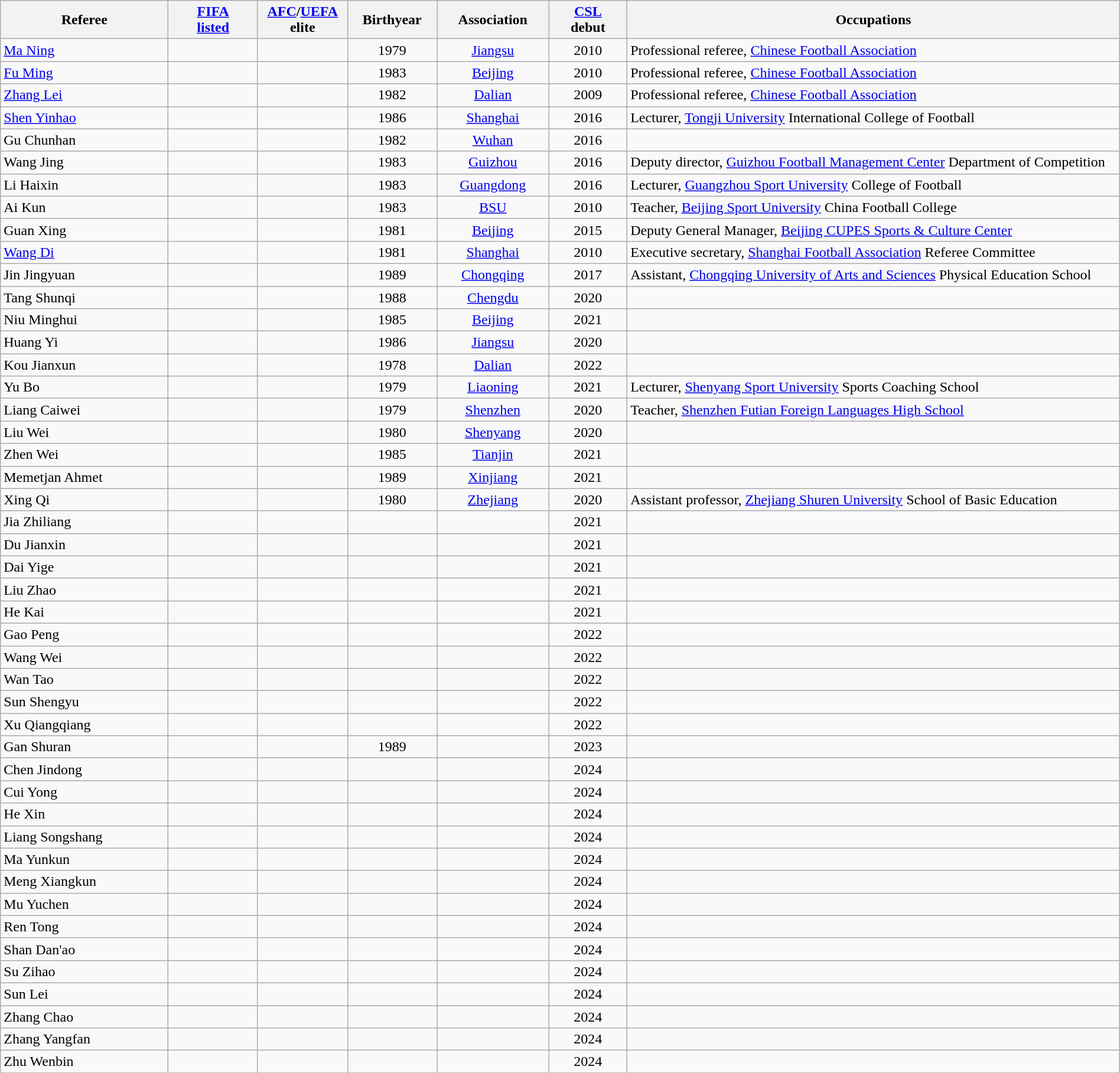<table width=100%; class="wikitable plainrowheaders sortable">
<tr>
<th width=15%>Referee</th>
<th width=8%><a href='#'>FIFA<br>listed</a></th>
<th width=8%><a href='#'>AFC</a>/<a href='#'>UEFA</a><br>elite</th>
<th width=8%>Birthyear</th>
<th width=10%>Association</th>
<th width=7%><a href='#'>CSL</a><br>debut</th>
<th width=44%>Occupations</th>
</tr>
<tr>
<td> <a href='#'>Ma Ning</a></td>
<td align="center"></td>
<td align="center"></td>
<td align="center">1979</td>
<td align="center"><a href='#'>Jiangsu</a></td>
<td align="center">2010</td>
<td>Professional referee, <a href='#'>Chinese Football Association</a></td>
</tr>
<tr>
<td> <a href='#'>Fu Ming</a></td>
<td align="center"></td>
<td align="center"></td>
<td align="center">1983</td>
<td align="center"><a href='#'>Beijing</a></td>
<td align="center">2010</td>
<td>Professional referee, <a href='#'>Chinese Football Association</a></td>
</tr>
<tr>
<td> <a href='#'>Zhang Lei</a></td>
<td align="center"></td>
<td align="center"></td>
<td align="center">1982</td>
<td align="center"><a href='#'>Dalian</a></td>
<td align="center">2009</td>
<td>Professional referee, <a href='#'>Chinese Football Association</a></td>
</tr>
<tr>
<td> <a href='#'>Shen Yinhao</a></td>
<td align="center"></td>
<td align="center"></td>
<td align="center">1986</td>
<td align="center"><a href='#'>Shanghai</a></td>
<td align="center">2016</td>
<td>Lecturer, <a href='#'>Tongji University</a> International College of Football</td>
</tr>
<tr>
<td> Gu Chunhan</td>
<td align="center"></td>
<td align="center"></td>
<td align="center">1982</td>
<td align="center"><a href='#'>Wuhan</a></td>
<td align="center">2016</td>
<td></td>
</tr>
<tr>
<td> Wang Jing</td>
<td align="center"></td>
<td align="center"></td>
<td align="center">1983</td>
<td align="center"><a href='#'>Guizhou</a></td>
<td align="center">2016</td>
<td>Deputy director, <a href='#'>Guizhou Football Management Center</a> Department of Competition</td>
</tr>
<tr>
<td> Li Haixin</td>
<td align="center"></td>
<td align="center"></td>
<td align="center">1983</td>
<td align="center"><a href='#'>Guangdong</a></td>
<td align="center">2016</td>
<td>Lecturer, <a href='#'>Guangzhou Sport University</a> College of Football</td>
</tr>
<tr>
<td> Ai Kun</td>
<td align="center"></td>
<td align="center"></td>
<td align="center">1983</td>
<td align="center"><a href='#'>BSU</a></td>
<td align="center">2010</td>
<td>Teacher, <a href='#'>Beijing Sport University</a> China Football College</td>
</tr>
<tr>
<td> Guan Xing</td>
<td align="center"></td>
<td align="center"></td>
<td align="center">1981</td>
<td align="center"><a href='#'>Beijing</a></td>
<td align="center">2015</td>
<td>Deputy General Manager, <a href='#'>Beijing CUPES Sports & Culture Center</a></td>
</tr>
<tr>
<td> <a href='#'>Wang Di</a></td>
<td align="center"></td>
<td align="center"></td>
<td align="center">1981</td>
<td align="center"><a href='#'>Shanghai</a></td>
<td align="center">2010</td>
<td>Executive secretary, <a href='#'>Shanghai Football Association</a> Referee Committee</td>
</tr>
<tr>
<td> Jin Jingyuan</td>
<td align="center"></td>
<td align="center"></td>
<td align="center">1989</td>
<td align="center"><a href='#'>Chongqing</a></td>
<td align="center">2017</td>
<td>Assistant, <a href='#'>Chongqing University of Arts and Sciences</a> Physical Education School</td>
</tr>
<tr>
<td> Tang Shunqi</td>
<td align="center"></td>
<td align="center"></td>
<td align="center">1988</td>
<td align="center"><a href='#'>Chengdu</a></td>
<td align="center">2020</td>
<td></td>
</tr>
<tr>
<td> Niu Minghui</td>
<td align="center"></td>
<td align="center"></td>
<td align="center">1985</td>
<td align="center"><a href='#'>Beijing</a></td>
<td align="center">2021</td>
<td></td>
</tr>
<tr>
<td> Huang Yi</td>
<td align="center"></td>
<td align="center"></td>
<td align="center">1986</td>
<td align="center"><a href='#'>Jiangsu</a></td>
<td align="center">2020</td>
<td></td>
</tr>
<tr>
<td> Kou Jianxun</td>
<td align="center"></td>
<td align="center"></td>
<td align="center">1978</td>
<td align="center"><a href='#'>Dalian</a></td>
<td align="center">2022</td>
<td></td>
</tr>
<tr>
<td> Yu Bo</td>
<td align="center"></td>
<td align="center"></td>
<td align="center">1979</td>
<td align="center"><a href='#'>Liaoning</a></td>
<td align="center">2021</td>
<td>Lecturer, <a href='#'>Shenyang Sport University</a> Sports Coaching School</td>
</tr>
<tr>
<td> Liang Caiwei</td>
<td align="center"></td>
<td align="center"></td>
<td align="center">1979</td>
<td align="center"><a href='#'>Shenzhen</a></td>
<td align="center">2020</td>
<td>Teacher, <a href='#'>Shenzhen Futian Foreign Languages High School</a></td>
</tr>
<tr>
<td> Liu Wei</td>
<td align="center"></td>
<td align="center"></td>
<td align="center">1980</td>
<td align="center"><a href='#'>Shenyang</a></td>
<td align="center">2020</td>
<td></td>
</tr>
<tr>
<td> Zhen Wei</td>
<td align="center"></td>
<td align="center"></td>
<td align="center">1985</td>
<td align="center"><a href='#'>Tianjin</a></td>
<td align="center">2021</td>
<td></td>
</tr>
<tr>
<td> Memetjan Ahmet</td>
<td align="center"></td>
<td align="center"></td>
<td align="center">1989</td>
<td align="center"><a href='#'>Xinjiang</a></td>
<td align="center">2021</td>
<td></td>
</tr>
<tr>
<td> Xing Qi</td>
<td align="center"></td>
<td align="center"></td>
<td align="center">1980</td>
<td align="center"><a href='#'>Zhejiang</a></td>
<td align="center">2020</td>
<td>Assistant professor, <a href='#'>Zhejiang Shuren University</a> School of Basic Education</td>
</tr>
<tr>
<td> Jia Zhiliang</td>
<td align="center"></td>
<td align="center"></td>
<td align="center"></td>
<td align="center"></td>
<td align="center">2021</td>
<td></td>
</tr>
<tr>
<td> Du Jianxin</td>
<td align="center"></td>
<td align="center"></td>
<td align="center"></td>
<td align="center"></td>
<td align="center">2021</td>
<td></td>
</tr>
<tr>
<td> Dai Yige</td>
<td align="center"></td>
<td align="center"></td>
<td align="center"></td>
<td align="center"></td>
<td align="center">2021</td>
<td></td>
</tr>
<tr>
<td> Liu Zhao</td>
<td align="center"></td>
<td align="center"></td>
<td align="center"></td>
<td align="center"></td>
<td align="center">2021</td>
<td></td>
</tr>
<tr>
<td> He Kai</td>
<td align="center"></td>
<td align="center"></td>
<td align="center"></td>
<td align="center"></td>
<td align="center">2021</td>
<td></td>
</tr>
<tr>
<td> Gao Peng</td>
<td align="center"></td>
<td align="center"></td>
<td align="center"></td>
<td align="center"></td>
<td align="center">2022</td>
<td></td>
</tr>
<tr>
<td> Wang Wei</td>
<td align="center"></td>
<td align="center"></td>
<td align="center"></td>
<td align="center"></td>
<td align="center">2022</td>
<td></td>
</tr>
<tr>
<td> Wan Tao</td>
<td align="center"></td>
<td align="center"></td>
<td align="center"></td>
<td align="center"></td>
<td align="center">2022</td>
<td></td>
</tr>
<tr>
<td> Sun Shengyu</td>
<td align="center"></td>
<td align="center"></td>
<td align="center"></td>
<td align="center"></td>
<td align="center">2022</td>
<td></td>
</tr>
<tr>
<td> Xu Qiangqiang</td>
<td align="center"></td>
<td align="center"></td>
<td align="center"></td>
<td align="center"></td>
<td align="center">2022</td>
<td></td>
</tr>
<tr>
<td> Gan Shuran</td>
<td align="center"></td>
<td align="center"></td>
<td align="center">1989</td>
<td align="center"></td>
<td align="center">2023</td>
<td></td>
</tr>
<tr>
<td> Chen Jindong</td>
<td align="center"></td>
<td align="center"></td>
<td align="center"></td>
<td align="center"></td>
<td align="center">2024</td>
<td></td>
</tr>
<tr>
<td> Cui Yong</td>
<td align="center"></td>
<td align="center"></td>
<td align="center"></td>
<td align="center"></td>
<td align="center">2024</td>
<td></td>
</tr>
<tr>
<td> He Xin</td>
<td align="center"></td>
<td align="center"></td>
<td align="center"></td>
<td align="center"></td>
<td align="center">2024</td>
<td></td>
</tr>
<tr>
<td> Liang Songshang</td>
<td align="center"></td>
<td align="center"></td>
<td align="center"></td>
<td align="center"></td>
<td align="center">2024</td>
<td></td>
</tr>
<tr>
<td> Ma Yunkun</td>
<td align="center"></td>
<td align="center"></td>
<td align="center"></td>
<td align="center"></td>
<td align="center">2024</td>
<td></td>
</tr>
<tr>
<td> Meng Xiangkun</td>
<td align="center"></td>
<td align="center"></td>
<td align="center"></td>
<td align="center"></td>
<td align="center">2024</td>
<td></td>
</tr>
<tr>
<td> Mu Yuchen</td>
<td align="center"></td>
<td align="center"></td>
<td align="center"></td>
<td align="center"></td>
<td align="center">2024</td>
<td></td>
</tr>
<tr>
<td> Ren Tong</td>
<td align="center"></td>
<td align="center"></td>
<td align="center"></td>
<td align="center"></td>
<td align="center">2024</td>
<td></td>
</tr>
<tr>
<td> Shan Dan'ao</td>
<td align="center"></td>
<td align="center"></td>
<td align="center"></td>
<td align="center"></td>
<td align="center">2024</td>
<td></td>
</tr>
<tr>
<td> Su Zihao</td>
<td align="center"></td>
<td align="center"></td>
<td align="center"></td>
<td align="center"></td>
<td align="center">2024</td>
<td></td>
</tr>
<tr>
<td> Sun Lei</td>
<td align="center"></td>
<td align="center"></td>
<td align="center"></td>
<td align="center"></td>
<td align="center">2024</td>
<td></td>
</tr>
<tr>
<td> Zhang Chao</td>
<td align="center"></td>
<td align="center"></td>
<td align="center"></td>
<td align="center"></td>
<td align="center">2024</td>
<td></td>
</tr>
<tr>
<td> Zhang Yangfan</td>
<td align="center"></td>
<td align="center"></td>
<td align="center"></td>
<td align="center"></td>
<td align="center">2024</td>
<td></td>
</tr>
<tr>
<td> Zhu Wenbin</td>
<td align="center"></td>
<td align="center"></td>
<td align="center"></td>
<td align="center"></td>
<td align="center">2024</td>
<td></td>
</tr>
<tr>
</tr>
</table>
